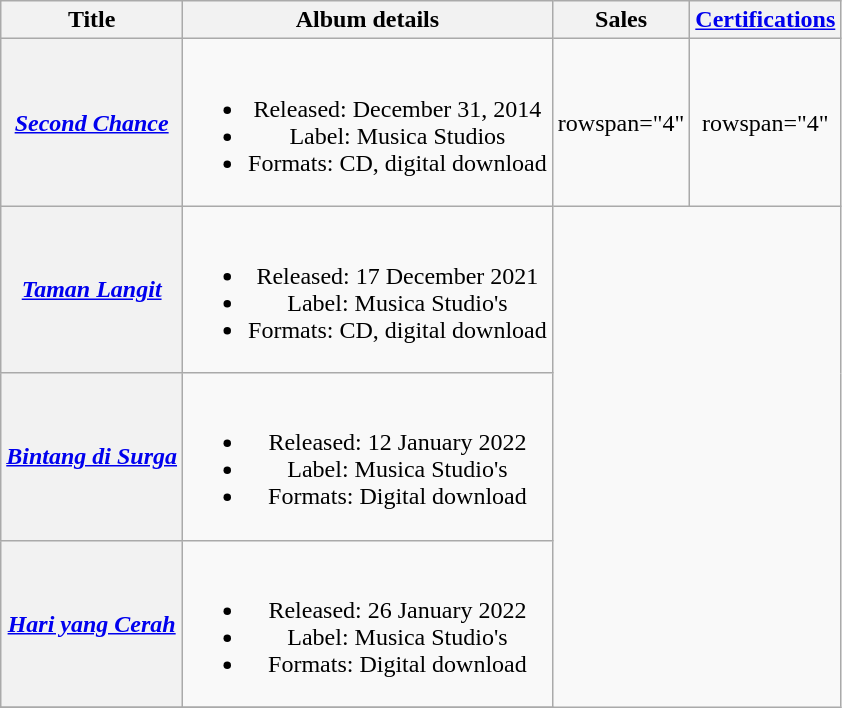<table class="wikitable plainrowheaders" style="text-align:center;">
<tr>
<th scope="col">Title</th>
<th scope="col">Album details</th>
<th scope="col">Sales</th>
<th scope="col"><a href='#'>Certifications</a></th>
</tr>
<tr>
<th scope="row"><em><a href='#'>Second Chance</a></em></th>
<td><br><ul><li>Released: December 31, 2014</li><li>Label: Musica Studios</li><li>Formats: CD, digital download</li></ul></td>
<td>rowspan="4" </td>
<td>rowspan="4" </td>
</tr>
<tr>
<th scope="row"><em><a href='#'>Taman Langit</a></em></th>
<td><br><ul><li>Released: 17 December 2021</li><li>Label: Musica Studio's</li><li>Formats: CD, digital download</li></ul></td>
</tr>
<tr>
<th scope="row"><em><a href='#'>Bintang di Surga</a></em></th>
<td><br><ul><li>Released: 12 January 2022</li><li>Label: Musica Studio's</li><li>Formats: Digital download</li></ul></td>
</tr>
<tr>
<th scope="row"><em><a href='#'>Hari yang Cerah</a></em></th>
<td><br><ul><li>Released: 26 January 2022</li><li>Label: Musica Studio's</li><li>Formats: Digital download</li></ul></td>
</tr>
<tr>
</tr>
</table>
